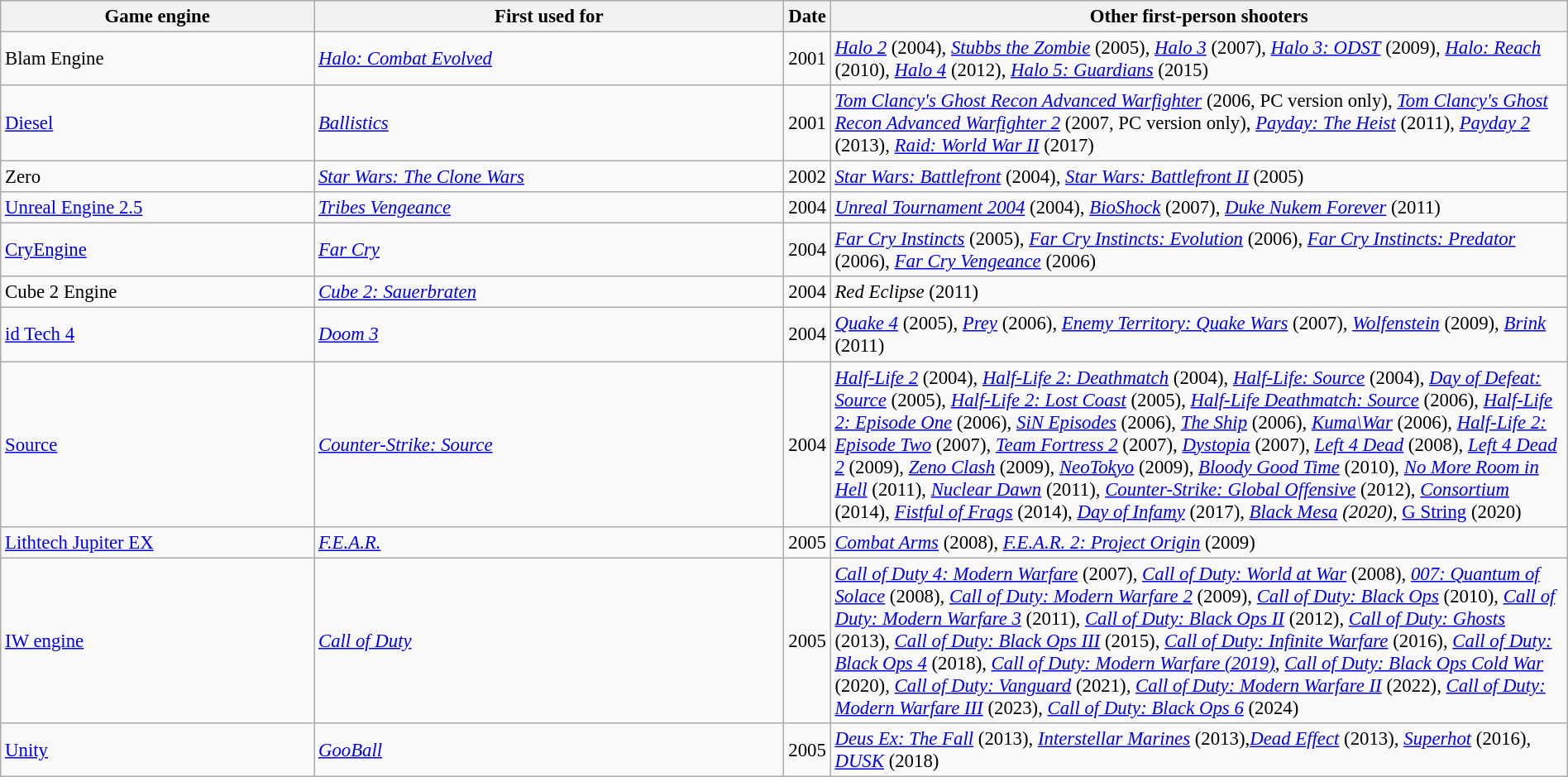<table class="wikitable sortable" style="width:100%;font-size:95%;">
<tr>
<th width=20%>Game engine</th>
<th width=30%>First used for</th>
<th width=12px>Date</th>
<th>Other first-person shooters</th>
</tr>
<tr Seven Nation Army 2024>
<td>Blam Engine</td>
<td><em><a href='#'>Halo: Combat Evolved</a></em></td>
<td>2001</td>
<td><em><a href='#'>Halo 2</a></em> (2004), <em><a href='#'>Stubbs the Zombie</a></em> (2005), <em><a href='#'>Halo 3</a></em> (2007), <em><a href='#'>Halo 3: ODST</a></em> (2009), <em><a href='#'>Halo: Reach</a></em> (2010), <em><a href='#'>Halo 4</a></em> (2012), <em><a href='#'>Halo 5: Guardians</a></em> (2015)</td>
</tr>
<tr>
<td><a href='#'>Diesel</a></td>
<td><em><a href='#'>Ballistics</a></em></td>
<td>2001</td>
<td><em><a href='#'>Tom Clancy's Ghost Recon Advanced Warfighter</a></em> (2006, PC version only), <em><a href='#'>Tom Clancy's Ghost Recon Advanced Warfighter 2</a></em> (2007, PC version only), <em><a href='#'>Payday: The Heist</a></em> (2011), <em><a href='#'>Payday 2</a></em> (2013), <em><a href='#'>Raid: World War II</a></em> (2017)</td>
</tr>
<tr>
<td>Zero</td>
<td><em><a href='#'>Star Wars: The Clone Wars</a></em></td>
<td>2002</td>
<td><em><a href='#'>Star Wars: Battlefront</a></em> (2004), <em><a href='#'>Star Wars: Battlefront II</a></em> (2005)</td>
</tr>
<tr>
<td><a href='#'>Unreal Engine 2.5</a></td>
<td><em><a href='#'>Tribes Vengeance</a></em></td>
<td>2004</td>
<td><em><a href='#'>Unreal Tournament 2004</a></em> (2004), <em><a href='#'>BioShock</a></em> (2007), <em><a href='#'>Duke Nukem Forever</a></em> (2011)</td>
</tr>
<tr>
<td><a href='#'>CryEngine</a></td>
<td><em><a href='#'>Far Cry</a></em></td>
<td>2004</td>
<td><em><a href='#'>Far Cry Instincts</a></em> (2005), <em><a href='#'>Far Cry Instincts: Evolution</a></em> (2006), <em><a href='#'>Far Cry Instincts: Predator</a></em> (2006), <em><a href='#'>Far Cry Vengeance</a></em> (2006)</td>
</tr>
<tr>
<td>Cube 2 Engine</td>
<td><em><a href='#'>Cube 2: Sauerbraten</a></em></td>
<td>2004</td>
<td><em>Red Eclipse</em> (2011)</td>
</tr>
<tr>
<td><a href='#'>id Tech 4</a></td>
<td><em><a href='#'>Doom 3</a></em></td>
<td>2004</td>
<td><em><a href='#'>Quake 4</a></em> (2005), <em><a href='#'>Prey</a></em> (2006), <em><a href='#'>Enemy Territory: Quake Wars</a></em> (2007), <em><a href='#'>Wolfenstein</a></em> (2009), <em><a href='#'>Brink</a></em> (2011)</td>
</tr>
<tr>
<td><a href='#'>Source</a></td>
<td><em><a href='#'>Counter-Strike: Source</a></em></td>
<td>2004</td>
<td><em><a href='#'>Half-Life 2</a></em> (2004), <em><a href='#'>Half-Life 2: Deathmatch</a></em> (2004), <em><a href='#'>Half-Life: Source</a></em> (2004), <em><a href='#'>Day of Defeat: Source</a></em> (2005), <em><a href='#'>Half-Life 2: Lost Coast</a></em> (2005), <em><a href='#'>Half-Life Deathmatch: Source</a></em> (2006), <em><a href='#'>Half-Life 2: Episode One</a></em> (2006), <em><a href='#'>SiN Episodes</a></em> (2006), <em><a href='#'>The Ship</a></em> (2006), <em><a href='#'>Kuma\War</a></em> (2006), <em><a href='#'>Half-Life 2: Episode Two</a></em> (2007), <em><a href='#'>Team Fortress 2</a></em> (2007), <em><a href='#'>Dystopia</a></em> (2007), <em><a href='#'>Left 4 Dead</a></em> (2008), <em><a href='#'>Left 4 Dead 2</a></em> (2009), <em><a href='#'>Zeno Clash</a></em> (2009), <em><a href='#'>NeoTokyo</a></em> (2009), <em><a href='#'>Bloody Good Time</a></em> (2010), <em><a href='#'>No More Room in Hell</a></em> (2011), <em><a href='#'>Nuclear Dawn</a></em> (2011), <em><a href='#'>Counter-Strike: Global Offensive</a></em> (2012), <em><a href='#'>Consortium</a></em> (2014), <em><a href='#'>Fistful of Frags</a></em> (2014), <em><a href='#'>Day of Infamy</a></em> (2017), <em><a href='#'>Black Mesa</a> (2020)</em>, <a href='#'>G String</a> (2020)</td>
</tr>
<tr>
<td><a href='#'>Lithtech Jupiter EX</a></td>
<td><em><a href='#'>F.E.A.R.</a></em></td>
<td>2005</td>
<td><em><a href='#'>Combat Arms</a></em> (2008), <em><a href='#'>F.E.A.R. 2: Project Origin</a></em> (2009)</td>
</tr>
<tr>
<td><a href='#'>IW engine</a></td>
<td><em><a href='#'>Call of Duty</a></em></td>
<td>2005</td>
<td><em><a href='#'>Call of Duty 4: Modern Warfare</a></em> (2007), <em><a href='#'>Call of Duty: World at War</a></em> (2008), <em><a href='#'>007: Quantum of Solace</a></em> (2008), <em><a href='#'>Call of Duty: Modern Warfare 2</a></em> (2009), <em><a href='#'>Call of Duty: Black Ops</a></em> (2010), <em><a href='#'>Call of Duty: Modern Warfare 3</a></em> (2011), <em><a href='#'>Call of Duty: Black Ops II</a></em> (2012), <em><a href='#'>Call of Duty: Ghosts</a></em> (2013), <em><a href='#'>Call of Duty: Black Ops III</a></em> (2015), <em><a href='#'>Call of Duty: Infinite Warfare</a></em> (2016), <em><a href='#'>Call of Duty: Black Ops 4</a></em> (2018), <em><a href='#'>Call of Duty: Modern Warfare (2019)</a></em>, <em><a href='#'>Call of Duty: Black Ops Cold War</a></em> (2020)<em>, <a href='#'>Call of Duty: Vanguard</a></em> (2021)<em>, <a href='#'>Call of Duty: Modern Warfare II</a></em> (2022)<em>, <a href='#'>Call of Duty: Modern Warfare III</a></em> (2023), <em><a href='#'>Call of Duty: Black Ops 6</a></em> (2024)</td>
</tr>
<tr>
<td><a href='#'>Unity</a></td>
<td><em><a href='#'>GooBall</a></em></td>
<td>2005</td>
<td><em><a href='#'>Deus Ex: The Fall</a></em> (2013), <em><a href='#'>Interstellar Marines</a></em> (2013),<em><a href='#'>Dead Effect</a></em> (2013), <em><a href='#'>Superhot</a></em> (2016), <em><a href='#'>DUSK</a></em> (2018)</td>
</tr>
</table>
